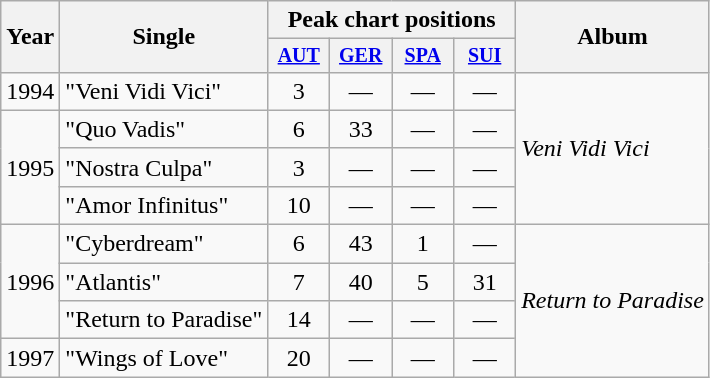<table class="wikitable" style="text-align:center;">
<tr>
<th rowspan="2">Year</th>
<th rowspan="2">Single</th>
<th colspan="4">Peak chart positions</th>
<th rowspan="2">Album</th>
</tr>
<tr style="font-size:smaller;">
<th width="35"><a href='#'>AUT</a><br></th>
<th width="35"><a href='#'>GER</a><br></th>
<th width="35"><a href='#'>SPA</a><br></th>
<th width="35"><a href='#'>SUI</a><br></th>
</tr>
<tr>
<td>1994</td>
<td align="left">"Veni Vidi Vici"</td>
<td>3</td>
<td>—</td>
<td>—</td>
<td>—</td>
<td align="left" rowspan="4"><em>Veni Vidi Vici</em></td>
</tr>
<tr>
<td rowspan=3>1995</td>
<td align="left">"Quo Vadis"</td>
<td>6</td>
<td>33</td>
<td>—</td>
<td>—</td>
</tr>
<tr>
<td align="left">"Nostra Culpa"</td>
<td>3</td>
<td>—</td>
<td>—</td>
<td>—</td>
</tr>
<tr>
<td align="left">"Amor Infinitus"</td>
<td>10</td>
<td>—</td>
<td>—</td>
<td>—</td>
</tr>
<tr>
<td rowspan=3>1996</td>
<td align="left">"Cyberdream"</td>
<td>6</td>
<td>43</td>
<td>1</td>
<td>—</td>
<td align="left" rowspan="4"><em>Return to Paradise</em></td>
</tr>
<tr>
<td align="left">"Atlantis"</td>
<td>7</td>
<td>40</td>
<td>5</td>
<td>31</td>
</tr>
<tr>
<td align="left">"Return to Paradise"</td>
<td>14</td>
<td>—</td>
<td>—</td>
<td>—</td>
</tr>
<tr>
<td>1997</td>
<td align="left">"Wings of Love"</td>
<td>20</td>
<td>—</td>
<td>—</td>
<td>—</td>
</tr>
</table>
